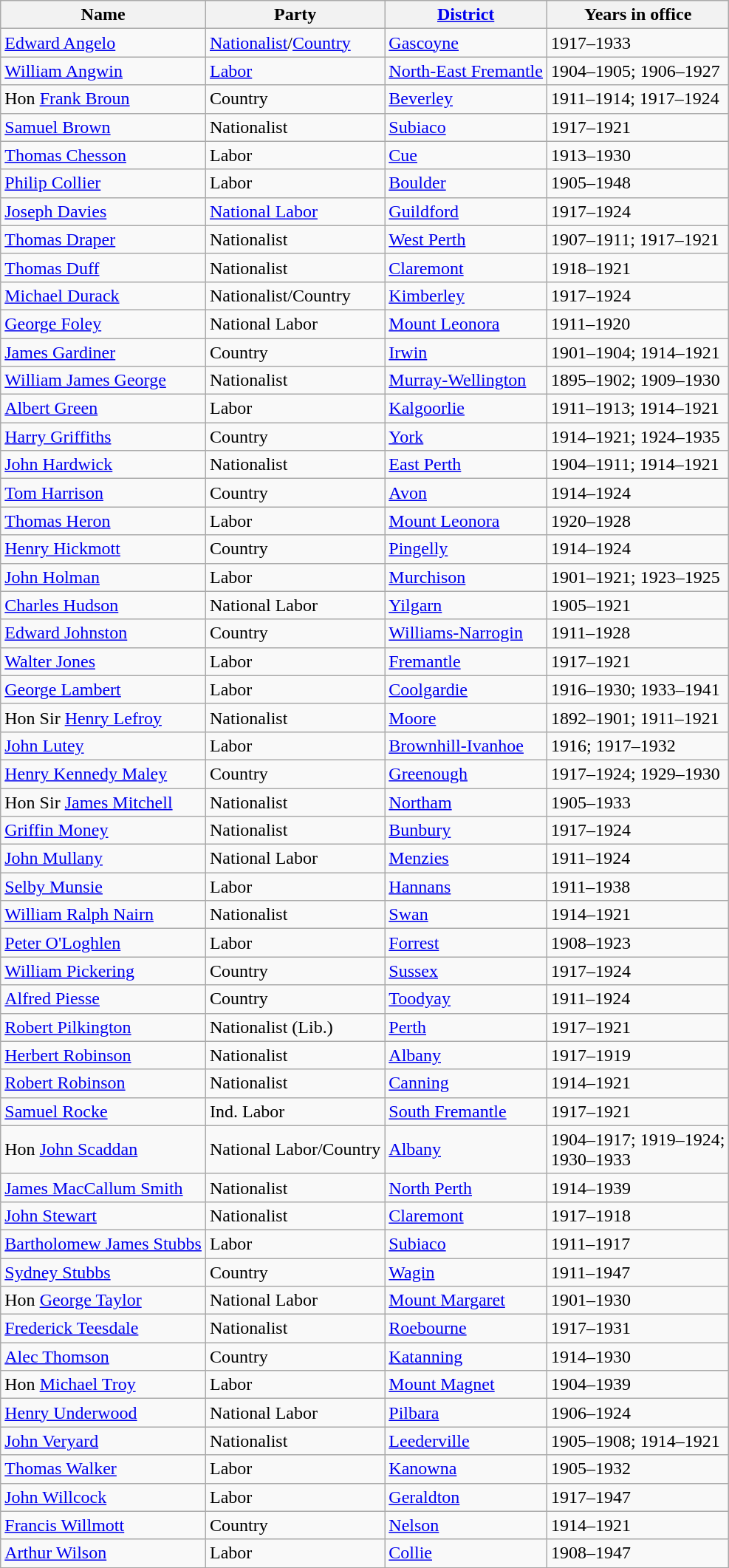<table class="wikitable sortable">
<tr>
<th><strong>Name</strong></th>
<th><strong>Party</strong></th>
<th><strong><a href='#'>District</a></strong></th>
<th><strong>Years in office</strong></th>
</tr>
<tr>
<td><a href='#'>Edward Angelo</a></td>
<td><a href='#'>Nationalist</a>/<a href='#'>Country</a></td>
<td><a href='#'>Gascoyne</a></td>
<td>1917–1933</td>
</tr>
<tr>
<td><a href='#'>William Angwin</a></td>
<td><a href='#'>Labor</a></td>
<td><a href='#'>North-East Fremantle</a></td>
<td>1904–1905; 1906–1927</td>
</tr>
<tr>
<td>Hon <a href='#'>Frank Broun</a></td>
<td>Country</td>
<td><a href='#'>Beverley</a></td>
<td>1911–1914; 1917–1924</td>
</tr>
<tr>
<td><a href='#'>Samuel Brown</a></td>
<td>Nationalist</td>
<td><a href='#'>Subiaco</a></td>
<td>1917–1921</td>
</tr>
<tr>
<td><a href='#'>Thomas Chesson</a></td>
<td>Labor</td>
<td><a href='#'>Cue</a></td>
<td>1913–1930</td>
</tr>
<tr>
<td><a href='#'>Philip Collier</a></td>
<td>Labor</td>
<td><a href='#'>Boulder</a></td>
<td>1905–1948</td>
</tr>
<tr>
<td><a href='#'>Joseph Davies</a></td>
<td><a href='#'>National Labor</a></td>
<td><a href='#'>Guildford</a></td>
<td>1917–1924</td>
</tr>
<tr>
<td><a href='#'>Thomas Draper</a></td>
<td>Nationalist</td>
<td><a href='#'>West Perth</a></td>
<td>1907–1911; 1917–1921</td>
</tr>
<tr>
<td><a href='#'>Thomas Duff</a></td>
<td>Nationalist</td>
<td><a href='#'>Claremont</a></td>
<td>1918–1921</td>
</tr>
<tr>
<td><a href='#'>Michael Durack</a></td>
<td>Nationalist/Country</td>
<td><a href='#'>Kimberley</a></td>
<td>1917–1924</td>
</tr>
<tr>
<td><a href='#'>George Foley</a></td>
<td>National Labor</td>
<td><a href='#'>Mount Leonora</a></td>
<td>1911–1920</td>
</tr>
<tr>
<td><a href='#'>James Gardiner</a></td>
<td>Country</td>
<td><a href='#'>Irwin</a></td>
<td>1901–1904; 1914–1921</td>
</tr>
<tr>
<td><a href='#'>William James George</a></td>
<td>Nationalist</td>
<td><a href='#'>Murray-Wellington</a></td>
<td>1895–1902; 1909–1930</td>
</tr>
<tr>
<td><a href='#'>Albert Green</a></td>
<td>Labor</td>
<td><a href='#'>Kalgoorlie</a></td>
<td>1911–1913; 1914–1921</td>
</tr>
<tr>
<td><a href='#'>Harry Griffiths</a></td>
<td>Country</td>
<td><a href='#'>York</a></td>
<td>1914–1921; 1924–1935</td>
</tr>
<tr>
<td><a href='#'>John Hardwick</a></td>
<td>Nationalist</td>
<td><a href='#'>East Perth</a></td>
<td>1904–1911; 1914–1921</td>
</tr>
<tr>
<td><a href='#'>Tom Harrison</a></td>
<td>Country</td>
<td><a href='#'>Avon</a></td>
<td>1914–1924</td>
</tr>
<tr>
<td><a href='#'>Thomas Heron</a></td>
<td>Labor</td>
<td><a href='#'>Mount Leonora</a></td>
<td>1920–1928</td>
</tr>
<tr>
<td><a href='#'>Henry Hickmott</a></td>
<td>Country</td>
<td><a href='#'>Pingelly</a></td>
<td>1914–1924</td>
</tr>
<tr>
<td><a href='#'>John Holman</a></td>
<td>Labor</td>
<td><a href='#'>Murchison</a></td>
<td>1901–1921; 1923–1925</td>
</tr>
<tr>
<td><a href='#'>Charles Hudson</a></td>
<td>National Labor</td>
<td><a href='#'>Yilgarn</a></td>
<td>1905–1921</td>
</tr>
<tr>
<td><a href='#'>Edward Johnston</a></td>
<td>Country</td>
<td><a href='#'>Williams-Narrogin</a></td>
<td>1911–1928</td>
</tr>
<tr>
<td><a href='#'>Walter Jones</a></td>
<td>Labor</td>
<td><a href='#'>Fremantle</a></td>
<td>1917–1921</td>
</tr>
<tr>
<td><a href='#'>George Lambert</a></td>
<td>Labor</td>
<td><a href='#'>Coolgardie</a></td>
<td>1916–1930; 1933–1941</td>
</tr>
<tr>
<td>Hon Sir <a href='#'>Henry Lefroy</a></td>
<td>Nationalist</td>
<td><a href='#'>Moore</a></td>
<td>1892–1901; 1911–1921</td>
</tr>
<tr>
<td><a href='#'>John Lutey</a></td>
<td>Labor</td>
<td><a href='#'>Brownhill-Ivanhoe</a></td>
<td>1916; 1917–1932</td>
</tr>
<tr>
<td><a href='#'>Henry Kennedy Maley</a></td>
<td>Country</td>
<td><a href='#'>Greenough</a></td>
<td>1917–1924; 1929–1930</td>
</tr>
<tr>
<td>Hon Sir <a href='#'>James Mitchell</a></td>
<td>Nationalist</td>
<td><a href='#'>Northam</a></td>
<td>1905–1933</td>
</tr>
<tr>
<td><a href='#'>Griffin Money</a></td>
<td>Nationalist</td>
<td><a href='#'>Bunbury</a></td>
<td>1917–1924</td>
</tr>
<tr>
<td><a href='#'>John Mullany</a></td>
<td>National Labor</td>
<td><a href='#'>Menzies</a></td>
<td>1911–1924</td>
</tr>
<tr>
<td><a href='#'>Selby Munsie</a></td>
<td>Labor</td>
<td><a href='#'>Hannans</a></td>
<td>1911–1938</td>
</tr>
<tr>
<td><a href='#'>William Ralph Nairn</a></td>
<td>Nationalist</td>
<td><a href='#'>Swan</a></td>
<td>1914–1921</td>
</tr>
<tr>
<td><a href='#'>Peter O'Loghlen</a></td>
<td>Labor</td>
<td><a href='#'>Forrest</a></td>
<td>1908–1923</td>
</tr>
<tr>
<td><a href='#'>William Pickering</a></td>
<td>Country</td>
<td><a href='#'>Sussex</a></td>
<td>1917–1924</td>
</tr>
<tr>
<td><a href='#'>Alfred Piesse</a></td>
<td>Country</td>
<td><a href='#'>Toodyay</a></td>
<td>1911–1924</td>
</tr>
<tr>
<td><a href='#'>Robert Pilkington</a></td>
<td>Nationalist (Lib.)</td>
<td><a href='#'>Perth</a></td>
<td>1917–1921</td>
</tr>
<tr>
<td><a href='#'>Herbert Robinson</a></td>
<td>Nationalist</td>
<td><a href='#'>Albany</a></td>
<td>1917–1919</td>
</tr>
<tr>
<td><a href='#'>Robert Robinson</a></td>
<td>Nationalist</td>
<td><a href='#'>Canning</a></td>
<td>1914–1921</td>
</tr>
<tr>
<td><a href='#'>Samuel Rocke</a></td>
<td>Ind. Labor</td>
<td><a href='#'>South Fremantle</a></td>
<td>1917–1921</td>
</tr>
<tr>
<td>Hon <a href='#'>John Scaddan</a></td>
<td>National Labor/Country</td>
<td><a href='#'>Albany</a></td>
<td>1904–1917; 1919–1924;<br>1930–1933</td>
</tr>
<tr>
<td><a href='#'>James MacCallum Smith</a></td>
<td>Nationalist</td>
<td><a href='#'>North Perth</a></td>
<td>1914–1939</td>
</tr>
<tr>
<td><a href='#'>John Stewart</a></td>
<td>Nationalist</td>
<td><a href='#'>Claremont</a></td>
<td>1917–1918</td>
</tr>
<tr>
<td><a href='#'>Bartholomew James Stubbs</a></td>
<td>Labor</td>
<td><a href='#'>Subiaco</a></td>
<td>1911–1917</td>
</tr>
<tr>
<td><a href='#'>Sydney Stubbs</a></td>
<td>Country</td>
<td><a href='#'>Wagin</a></td>
<td>1911–1947</td>
</tr>
<tr>
<td>Hon <a href='#'>George Taylor</a></td>
<td>National Labor</td>
<td><a href='#'>Mount Margaret</a></td>
<td>1901–1930</td>
</tr>
<tr>
<td><a href='#'>Frederick Teesdale</a></td>
<td>Nationalist</td>
<td><a href='#'>Roebourne</a></td>
<td>1917–1931</td>
</tr>
<tr>
<td><a href='#'>Alec Thomson</a></td>
<td>Country</td>
<td><a href='#'>Katanning</a></td>
<td>1914–1930</td>
</tr>
<tr>
<td>Hon <a href='#'>Michael Troy</a></td>
<td>Labor</td>
<td><a href='#'>Mount Magnet</a></td>
<td>1904–1939</td>
</tr>
<tr>
<td><a href='#'>Henry Underwood</a></td>
<td>National Labor</td>
<td><a href='#'>Pilbara</a></td>
<td>1906–1924</td>
</tr>
<tr>
<td><a href='#'>John Veryard</a></td>
<td>Nationalist</td>
<td><a href='#'>Leederville</a></td>
<td>1905–1908; 1914–1921</td>
</tr>
<tr>
<td><a href='#'>Thomas Walker</a></td>
<td>Labor</td>
<td><a href='#'>Kanowna</a></td>
<td>1905–1932</td>
</tr>
<tr>
<td><a href='#'>John Willcock</a></td>
<td>Labor</td>
<td><a href='#'>Geraldton</a></td>
<td>1917–1947</td>
</tr>
<tr>
<td><a href='#'>Francis Willmott</a></td>
<td>Country</td>
<td><a href='#'>Nelson</a></td>
<td>1914–1921</td>
</tr>
<tr>
<td><a href='#'>Arthur Wilson</a></td>
<td>Labor</td>
<td><a href='#'>Collie</a></td>
<td>1908–1947</td>
</tr>
</table>
